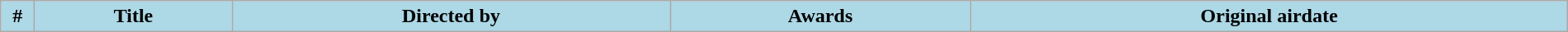<table class="wikitable plainrowheaders" style="width:100%; margin:auto;">
<tr>
<th style="background-color:#ADD8E6; width:20px;">#</th>
<th style="background-color:#ADD8E6;">Title</th>
<th style="background-color:#ADD8E6;">Directed by</th>
<th style="background-color:#ADD8E6;">Awards</th>
<th style="background-color:#ADD8E6;">Original airdate<br>








</th>
</tr>
</table>
